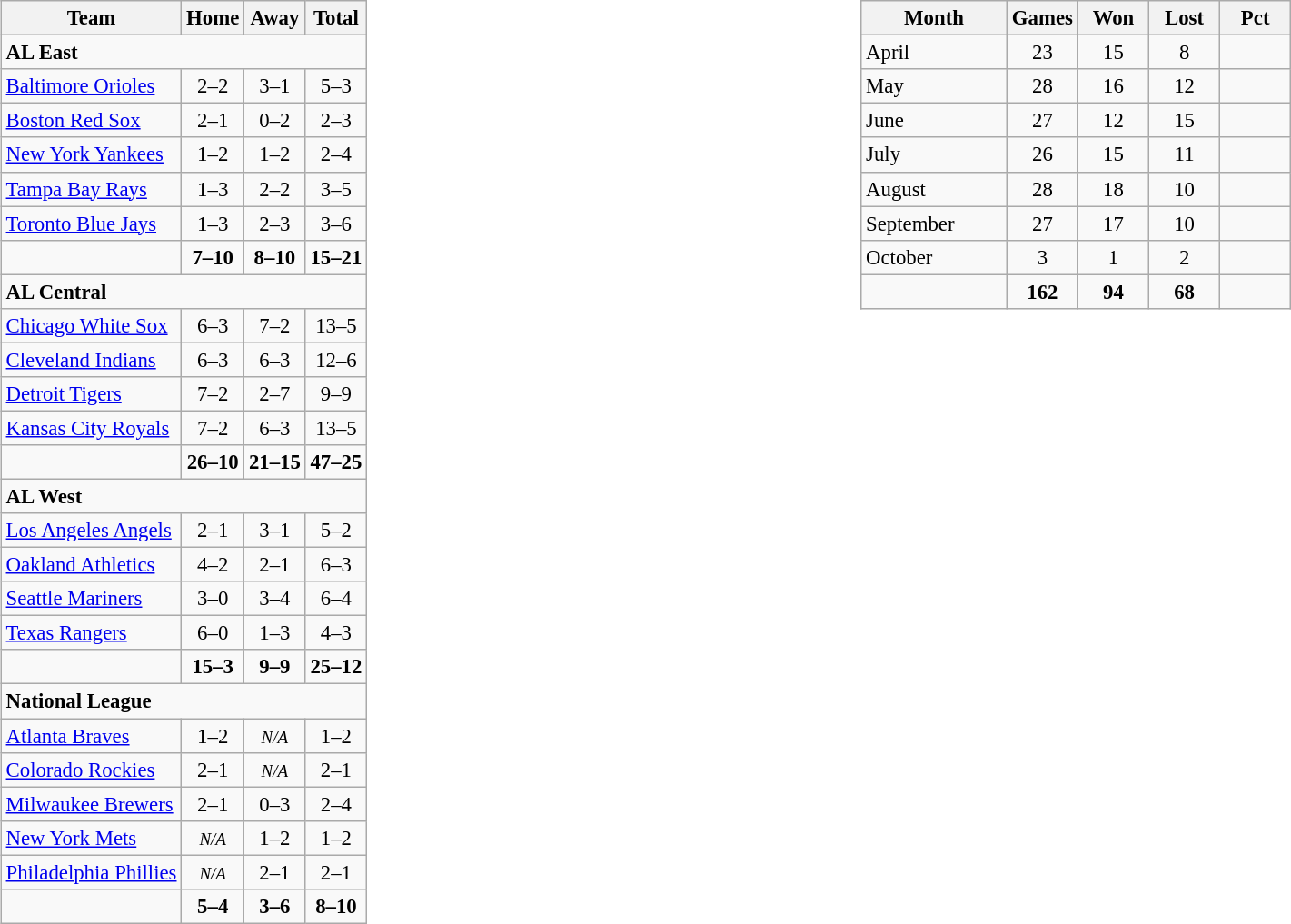<table style="width:100%;">
<tr>
<td style="width:50%; vertical-align:top;"><br><table class="wikitable" style="font-size: 95%; text-align: center;">
<tr>
<th>Team</th>
<th>Home</th>
<th>Away</th>
<th>Total</th>
</tr>
<tr>
<td style="text-align:left;" colspan="5"><strong>AL East</strong></td>
</tr>
<tr>
<td style="text-align:left;"><a href='#'>Baltimore Orioles</a></td>
<td>2–2</td>
<td>3–1</td>
<td>5–3</td>
</tr>
<tr>
<td style="text-align:left;"><a href='#'>Boston Red Sox</a></td>
<td>2–1</td>
<td>0–2</td>
<td>2–3</td>
</tr>
<tr>
<td style="text-align:left;"><a href='#'>New York Yankees</a></td>
<td>1–2</td>
<td>1–2</td>
<td>2–4</td>
</tr>
<tr>
<td style="text-align:left;"><a href='#'>Tampa Bay Rays</a></td>
<td>1–3</td>
<td>2–2</td>
<td>3–5</td>
</tr>
<tr>
<td style="text-align:left;"><a href='#'>Toronto Blue Jays</a></td>
<td>1–3</td>
<td>2–3</td>
<td>3–6</td>
</tr>
<tr style="font-weight:bold;">
<td></td>
<td>7–10</td>
<td>8–10</td>
<td>15–21</td>
</tr>
<tr>
<td style="text-align:left;" colspan="5"><strong>AL Central</strong></td>
</tr>
<tr>
<td style="text-align:left;"><a href='#'>Chicago White Sox</a></td>
<td>6–3</td>
<td>7–2</td>
<td>13–5</td>
</tr>
<tr>
<td style="text-align:left;"><a href='#'>Cleveland Indians</a></td>
<td>6–3</td>
<td>6–3</td>
<td>12–6</td>
</tr>
<tr>
<td style="text-align:left;"><a href='#'>Detroit Tigers</a></td>
<td>7–2</td>
<td>2–7</td>
<td>9–9</td>
</tr>
<tr>
<td style="text-align:left;"><a href='#'>Kansas City Royals</a></td>
<td>7–2</td>
<td>6–3</td>
<td>13–5</td>
</tr>
<tr style="font-weight:bold;">
<td></td>
<td>26–10</td>
<td>21–15</td>
<td>47–25</td>
</tr>
<tr>
<td style="text-align:left;" colspan="5"><strong>AL West</strong></td>
</tr>
<tr>
<td style="text-align:left;"><a href='#'>Los Angeles Angels</a></td>
<td>2–1</td>
<td>3–1</td>
<td>5–2</td>
</tr>
<tr>
<td style="text-align:left;"><a href='#'>Oakland Athletics</a></td>
<td>4–2</td>
<td>2–1</td>
<td>6–3</td>
</tr>
<tr>
<td style="text-align:left;"><a href='#'>Seattle Mariners</a></td>
<td>3–0</td>
<td>3–4</td>
<td>6–4</td>
</tr>
<tr>
<td style="text-align:left;"><a href='#'>Texas Rangers</a></td>
<td>6–0</td>
<td>1–3</td>
<td>4–3</td>
</tr>
<tr style="font-weight:bold;">
<td></td>
<td>15–3</td>
<td>9–9</td>
<td>25–12</td>
</tr>
<tr>
<td style="text-align:left;" colspan="5"><strong>National League</strong></td>
</tr>
<tr>
<td style="text-align:left;"><a href='#'>Atlanta Braves</a></td>
<td>1–2</td>
<td><em><small>N/A</small></em></td>
<td>1–2</td>
</tr>
<tr>
<td style="text-align:left;"><a href='#'>Colorado Rockies</a></td>
<td>2–1</td>
<td><em><small>N/A</small></em></td>
<td>2–1</td>
</tr>
<tr>
<td style="text-align:left;"><a href='#'>Milwaukee Brewers</a></td>
<td>2–1</td>
<td>0–3</td>
<td>2–4</td>
</tr>
<tr>
<td style="text-align:left;"><a href='#'>New York Mets</a></td>
<td><em><small>N/A</small></em></td>
<td>1–2</td>
<td>1–2</td>
</tr>
<tr>
<td style="text-align:left;"><a href='#'>Philadelphia Phillies</a></td>
<td><em><small>N/A</small></em></td>
<td>2–1</td>
<td>2–1</td>
</tr>
<tr style="font-weight:bold;">
<td></td>
<td>5–4</td>
<td>3–6</td>
<td>8–10</td>
</tr>
</table>
</td>
<td style="width:50%; vertical-align:top;"><br><table class="wikitable" style="font-size: 95%; text-align: center;">
<tr>
<th style="width:100px;">Month</th>
<th width="45">Games</th>
<th width="45">Won</th>
<th width="45">Lost</th>
<th width="45">Pct</th>
</tr>
<tr>
<td style="text-align:left;">April</td>
<td>23</td>
<td>15</td>
<td>8</td>
<td></td>
</tr>
<tr>
<td style="text-align:left;">May</td>
<td>28</td>
<td>16</td>
<td>12</td>
<td></td>
</tr>
<tr>
<td style="text-align:left;">June</td>
<td>27</td>
<td>12</td>
<td>15</td>
<td></td>
</tr>
<tr>
<td style="text-align:left;">July</td>
<td>26</td>
<td>15</td>
<td>11</td>
<td></td>
</tr>
<tr>
<td style="text-align:left;">August</td>
<td>28</td>
<td>18</td>
<td>10</td>
<td></td>
</tr>
<tr>
<td style="text-align:left;">September</td>
<td>27</td>
<td>17</td>
<td>10</td>
<td></td>
</tr>
<tr>
<td style="text-align:left;">October</td>
<td>3</td>
<td>1</td>
<td>2</td>
<td></td>
</tr>
<tr style="font-weight:bold;">
<td></td>
<td>162</td>
<td>94</td>
<td>68</td>
<td></td>
</tr>
</table>
</td>
</tr>
</table>
